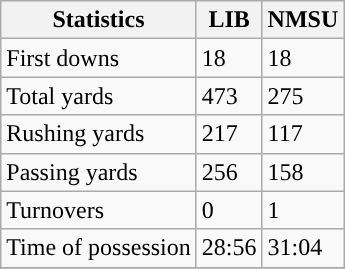<table class="wikitable" style="float: left;">
<tr>
<th>Statistics</th>
<th>LIB</th>
<th>NMSU</th>
</tr>
<tr>
<td>First downs</td>
<td>18</td>
<td>18</td>
</tr>
<tr>
<td>Total yards</td>
<td>473</td>
<td>275</td>
</tr>
<tr>
<td>Rushing yards</td>
<td>217</td>
<td>117</td>
</tr>
<tr>
<td>Passing yards</td>
<td>256</td>
<td>158</td>
</tr>
<tr>
<td>Turnovers</td>
<td>0</td>
<td>1</td>
</tr>
<tr>
<td>Time of possession</td>
<td>28:56</td>
<td>31:04</td>
</tr>
<tr>
</tr>
</table>
